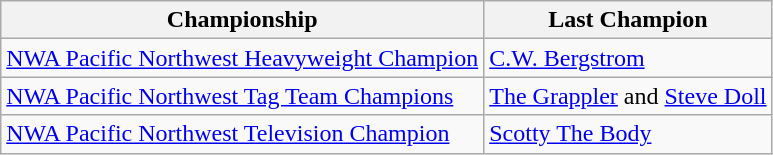<table class="wikitable">
<tr>
<th>Championship</th>
<th>Last Champion</th>
</tr>
<tr>
<td><a href='#'>NWA Pacific Northwest Heavyweight Champion</a></td>
<td><a href='#'>C.W. Bergstrom</a></td>
</tr>
<tr>
<td><a href='#'>NWA Pacific Northwest Tag Team Champions</a></td>
<td><a href='#'>The Grappler</a> and <a href='#'>Steve Doll</a></td>
</tr>
<tr>
<td><a href='#'>NWA Pacific Northwest Television Champion</a></td>
<td><a href='#'>Scotty The Body</a></td>
</tr>
</table>
